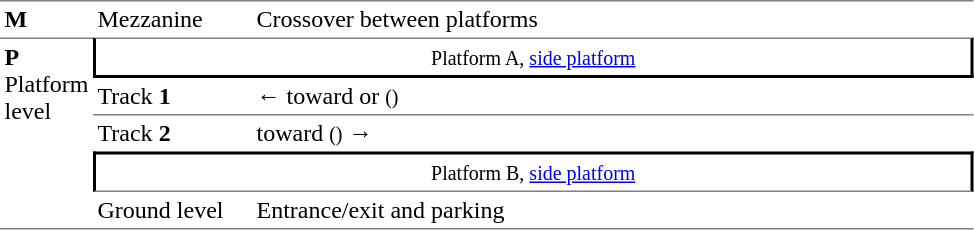<table border=0 cellspacing=0 cellpadding=3>
<tr>
<td style="border-top:solid 1px gray;" width=50><strong>M</strong></td>
<td style="border-top:solid 1px gray;" width=100>Mezzanine</td>
<td style="border-top:solid 1px gray;" width=475>Crossover between platforms</td>
</tr>
<tr>
<td style="border-top:solid 1px gray;border-bottom:solid 1px gray;" rowspan=5 valign=top><strong>P</strong><br>Platform level</td>
<td style="border-top:solid 1px gray;border-right:solid 2px black;border-left:solid 2px black;border-bottom:solid 2px black;text-align:center;" colspan=2><small>Platform A, <a href='#'>side platform</a></small> </td>
</tr>
<tr>
<td style="border-bottom:solid 1px gray;">Track <strong>1</strong></td>
<td style="border-bottom:solid 1px gray;">←  toward  or  <small>()</small></td>
</tr>
<tr>
<td>Track <strong>2</strong></td>
<td>  toward  <small>()</small> →</td>
</tr>
<tr>
<td style="border-bottom:solid 1px gray;border-top:solid 2px black;border-right:solid 2px black;border-left:solid 2px black;text-align:center;" colspan=2><small>Platform B, <a href='#'>side platform</a></small> </td>
</tr>
<tr>
<td style="border-bottom:solid 1px gray;">Ground level</td>
<td style="border-bottom:solid 1px gray;">Entrance/exit and parking</td>
</tr>
</table>
